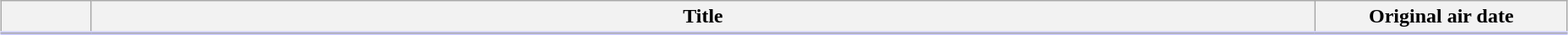<table class="wikitable" style="width:98%; margin:auto; background:#FFF;">
<tr style="border-bottom: 3px solid #CCF;">
<th style="width:4em;"></th>
<th>Title</th>
<th style="width:12em;">Original air date</th>
</tr>
<tr>
</tr>
</table>
